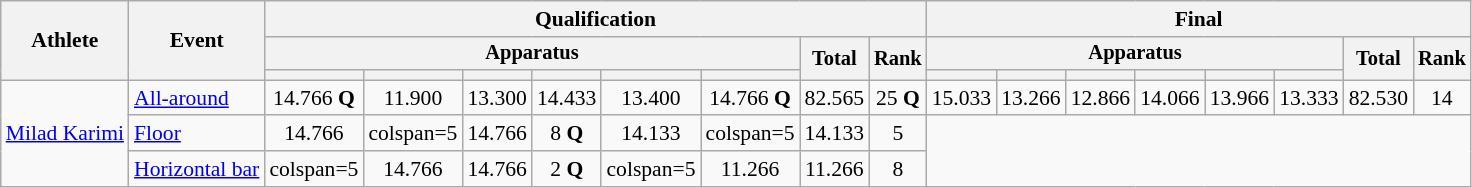<table class="wikitable" style="font-size:90%">
<tr>
<th rowspan=3>Athlete</th>
<th rowspan=3>Event</th>
<th colspan =8>Qualification</th>
<th colspan =8>Final</th>
</tr>
<tr style="font-size:95%">
<th colspan=6>Apparatus</th>
<th rowspan=2>Total</th>
<th rowspan=2>Rank</th>
<th colspan=6>Apparatus</th>
<th rowspan=2>Total</th>
<th rowspan=2>Rank</th>
</tr>
<tr style="font-size:95%">
<th></th>
<th></th>
<th></th>
<th></th>
<th></th>
<th></th>
<th></th>
<th></th>
<th></th>
<th></th>
<th></th>
<th></th>
</tr>
<tr align=center>
<td align=left rowspan=3><a href='#'>Milad Karimi</a></td>
<td align=left><a href='#'>All-around</a></td>
<td>14.766 <strong>Q</strong></td>
<td>11.900</td>
<td>13.300</td>
<td>14.433</td>
<td>13.400</td>
<td>14.766 <strong>Q</strong></td>
<td>82.565</td>
<td>25 <strong>Q</strong></td>
<td>15.033</td>
<td>13.266</td>
<td>12.866</td>
<td>14.066</td>
<td>13.966</td>
<td>13.333</td>
<td>82.530</td>
<td>14</td>
</tr>
<tr align=center>
<td align=left><a href='#'>Floor</a></td>
<td>14.766</td>
<td>colspan=5 </td>
<td>14.766</td>
<td>8 <strong>Q</strong></td>
<td>14.133</td>
<td>colspan=5 </td>
<td>14.133</td>
<td>5</td>
</tr>
<tr align=center>
<td align=left><a href='#'>Horizontal bar</a></td>
<td>colspan=5 </td>
<td>14.766</td>
<td>14.766</td>
<td>2 <strong>Q</strong></td>
<td>colspan=5 </td>
<td>11.266</td>
<td>11.266</td>
<td>8</td>
</tr>
</table>
